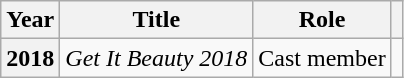<table class="wikitable plainrowheaders">
<tr>
<th scope="col">Year</th>
<th scope="col">Title</th>
<th scope="col">Role</th>
<th scope="col"></th>
</tr>
<tr>
<th scope="row">2018</th>
<td><em>Get It Beauty 2018</em></td>
<td>Cast member</td>
<td style="text-align:center"></td>
</tr>
</table>
